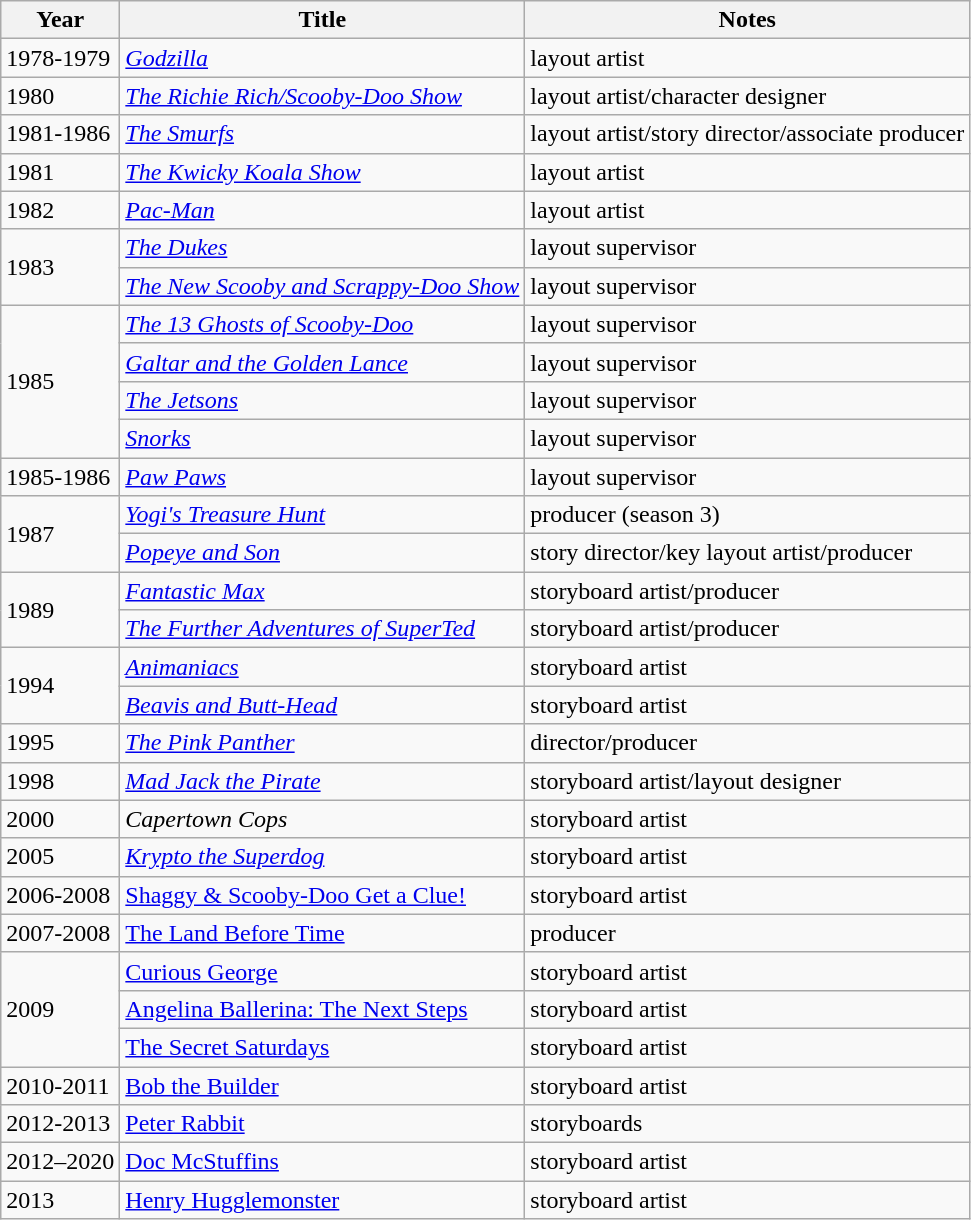<table class="wikitable sortable">
<tr>
<th>Year</th>
<th>Title</th>
<th>Notes</th>
</tr>
<tr>
<td>1978-1979</td>
<td><em><a href='#'>Godzilla</a></em></td>
<td>layout artist</td>
</tr>
<tr>
<td>1980</td>
<td><em><a href='#'>The Richie Rich/Scooby-Doo Show</a></em></td>
<td>layout artist/character designer</td>
</tr>
<tr>
<td>1981-1986</td>
<td><em><a href='#'>The Smurfs</a></em></td>
<td>layout artist/story director/associate producer</td>
</tr>
<tr>
<td>1981</td>
<td><em><a href='#'>The Kwicky Koala Show</a></em></td>
<td>layout artist</td>
</tr>
<tr>
<td>1982</td>
<td><em><a href='#'>Pac-Man</a></em></td>
<td>layout artist</td>
</tr>
<tr>
<td rowspan="2">1983</td>
<td><em><a href='#'>The Dukes</a></em></td>
<td>layout supervisor</td>
</tr>
<tr>
<td><em><a href='#'>The New Scooby and Scrappy-Doo Show</a></em></td>
<td>layout supervisor</td>
</tr>
<tr>
<td rowspan="4">1985</td>
<td><em><a href='#'>The 13 Ghosts of Scooby-Doo</a></em></td>
<td>layout supervisor</td>
</tr>
<tr>
<td><em><a href='#'>Galtar and the Golden Lance</a></em></td>
<td>layout supervisor</td>
</tr>
<tr>
<td><em><a href='#'>The Jetsons</a></em></td>
<td>layout supervisor</td>
</tr>
<tr>
<td><em><a href='#'>Snorks</a></em></td>
<td>layout supervisor</td>
</tr>
<tr>
<td>1985-1986</td>
<td><em><a href='#'>Paw Paws</a></em></td>
<td>layout supervisor</td>
</tr>
<tr>
<td rowspan="2">1987</td>
<td><em><a href='#'>Yogi's Treasure Hunt</a></em></td>
<td>producer (season 3)</td>
</tr>
<tr>
<td><em><a href='#'>Popeye and Son</a></em></td>
<td>story director/key layout artist/producer</td>
</tr>
<tr>
<td rowspan="2">1989</td>
<td><em><a href='#'>Fantastic Max</a></em></td>
<td>storyboard artist/producer</td>
</tr>
<tr>
<td><em><a href='#'>The Further Adventures of SuperTed</a></em></td>
<td>storyboard artist/producer</td>
</tr>
<tr>
<td rowspan="2">1994</td>
<td><em><a href='#'>Animaniacs</a></em></td>
<td>storyboard artist</td>
</tr>
<tr>
<td><em><a href='#'>Beavis and Butt-Head</a></em></td>
<td>storyboard artist</td>
</tr>
<tr>
<td>1995</td>
<td><em><a href='#'>The Pink Panther</a></em></td>
<td>director/producer</td>
</tr>
<tr>
<td>1998</td>
<td><em><a href='#'>Mad Jack the Pirate</a></em></td>
<td>storyboard artist/layout designer</td>
</tr>
<tr>
<td>2000</td>
<td><em>Capertown Cops</em></td>
<td>storyboard artist</td>
</tr>
<tr>
<td>2005</td>
<td><em><a href='#'>Krypto the Superdog</a></td>
<td>storyboard artist</td>
</tr>
<tr>
<td>2006-2008</td>
<td></em><a href='#'>Shaggy & Scooby-Doo Get a Clue!</a><em></td>
<td>storyboard artist</td>
</tr>
<tr>
<td>2007-2008</td>
<td></em><a href='#'>The Land Before Time</a><em></td>
<td>producer</td>
</tr>
<tr>
<td rowspan="3">2009</td>
<td></em><a href='#'>Curious George</a><em></td>
<td>storyboard artist</td>
</tr>
<tr>
<td></em><a href='#'>Angelina Ballerina: The Next Steps</a><em></td>
<td>storyboard artist</td>
</tr>
<tr>
<td></em><a href='#'>The Secret Saturdays</a><em></td>
<td>storyboard artist</td>
</tr>
<tr>
<td>2010-2011</td>
<td></em><a href='#'>Bob the Builder</a><em></td>
<td>storyboard artist</td>
</tr>
<tr>
<td>2012-2013</td>
<td></em><a href='#'>Peter Rabbit</a><em></td>
<td>storyboards</td>
</tr>
<tr>
<td>2012–2020</td>
<td></em><a href='#'>Doc McStuffins</a><em></td>
<td>storyboard artist</td>
</tr>
<tr>
<td>2013</td>
<td></em><a href='#'>Henry Hugglemonster</a><em></td>
<td>storyboard artist</td>
</tr>
</table>
